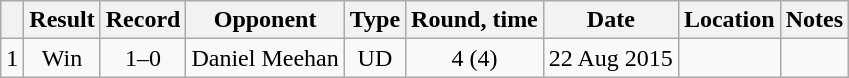<table class="wikitable" style="text-align:center">
<tr>
<th></th>
<th>Result</th>
<th>Record</th>
<th>Opponent</th>
<th>Type</th>
<th>Round, time</th>
<th>Date</th>
<th>Location</th>
<th>Notes</th>
</tr>
<tr>
<td>1</td>
<td>Win</td>
<td>1–0</td>
<td style="text-align:left;">Daniel Meehan</td>
<td>UD</td>
<td>4 (4)</td>
<td>22 Aug 2015</td>
<td style="text-align:left;"></td>
<td></td>
</tr>
</table>
